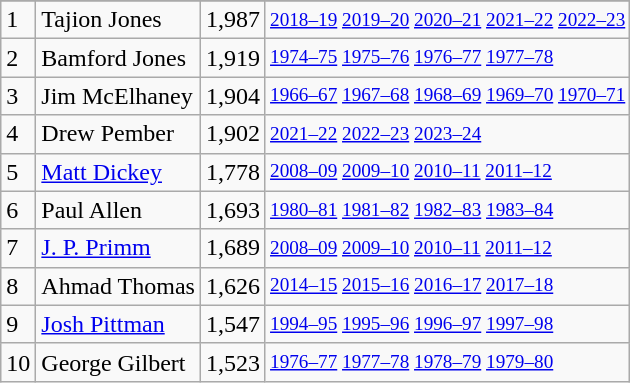<table class="wikitable">
<tr>
</tr>
<tr>
<td>1</td>
<td>Tajion Jones</td>
<td>1,987</td>
<td style="font-size:80%;"><a href='#'>2018–19</a> <a href='#'>2019–20</a> <a href='#'>2020–21</a> <a href='#'>2021–22</a> <a href='#'>2022–23</a></td>
</tr>
<tr>
<td>2</td>
<td>Bamford Jones</td>
<td>1,919</td>
<td style="font-size:80%;"><a href='#'>1974–75</a> <a href='#'>1975–76</a> <a href='#'>1976–77</a> <a href='#'>1977–78</a></td>
</tr>
<tr>
<td>3</td>
<td>Jim McElhaney</td>
<td>1,904</td>
<td style="font-size:80%;"><a href='#'>1966–67</a> <a href='#'>1967–68</a> <a href='#'>1968–69</a> <a href='#'>1969–70</a> <a href='#'>1970–71</a></td>
</tr>
<tr>
<td>4</td>
<td>Drew Pember</td>
<td>1,902</td>
<td style="font-size:80%;"><a href='#'>2021–22</a> <a href='#'>2022–23</a> <a href='#'>2023–24</a></td>
</tr>
<tr>
<td>5</td>
<td><a href='#'>Matt Dickey</a></td>
<td>1,778</td>
<td style="font-size:80%;"><a href='#'>2008–09</a> <a href='#'>2009–10</a> <a href='#'>2010–11</a> <a href='#'>2011–12</a></td>
</tr>
<tr>
<td>6</td>
<td>Paul Allen</td>
<td>1,693</td>
<td style="font-size:80%;"><a href='#'>1980–81</a> <a href='#'>1981–82</a> <a href='#'>1982–83</a> <a href='#'>1983–84</a></td>
</tr>
<tr>
<td>7</td>
<td><a href='#'>J. P. Primm</a></td>
<td>1,689</td>
<td style="font-size:80%;"><a href='#'>2008–09</a> <a href='#'>2009–10</a> <a href='#'>2010–11</a> <a href='#'>2011–12</a></td>
</tr>
<tr>
<td>8</td>
<td>Ahmad Thomas</td>
<td>1,626</td>
<td style="font-size:80%;"><a href='#'>2014–15</a> <a href='#'>2015–16</a> <a href='#'>2016–17</a> <a href='#'>2017–18</a></td>
</tr>
<tr>
<td>9</td>
<td><a href='#'>Josh Pittman</a></td>
<td>1,547</td>
<td style="font-size:80%;"><a href='#'>1994–95</a> <a href='#'>1995–96</a> <a href='#'>1996–97</a> <a href='#'>1997–98</a></td>
</tr>
<tr>
<td>10</td>
<td>George Gilbert</td>
<td>1,523</td>
<td style="font-size:80%;"><a href='#'>1976–77</a> <a href='#'>1977–78</a> <a href='#'>1978–79</a> <a href='#'>1979–80</a></td>
</tr>
</table>
